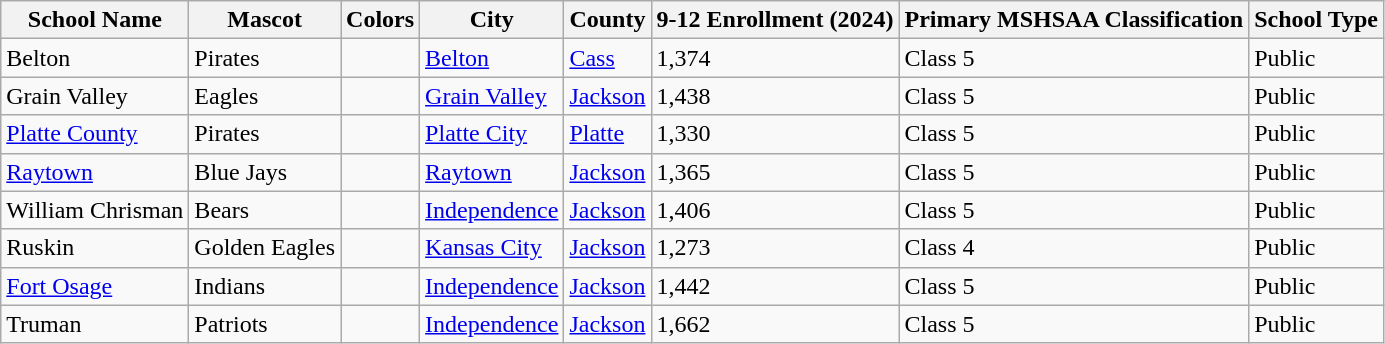<table class="wikitable">
<tr>
<th>School Name</th>
<th>Mascot</th>
<th>Colors</th>
<th>City</th>
<th>County</th>
<th>9-12 Enrollment (2024)</th>
<th>Primary MSHSAA Classification</th>
<th>School Type</th>
</tr>
<tr>
<td>Belton</td>
<td>Pirates</td>
<td> </td>
<td><a href='#'>Belton</a></td>
<td><a href='#'>Cass</a></td>
<td>1,374</td>
<td>Class 5</td>
<td>Public</td>
</tr>
<tr>
<td>Grain Valley</td>
<td>Eagles</td>
<td> </td>
<td><a href='#'>Grain Valley</a></td>
<td><a href='#'>Jackson</a></td>
<td>1,438</td>
<td>Class 5</td>
<td>Public</td>
</tr>
<tr>
<td><a href='#'>Platte County</a></td>
<td>Pirates</td>
<td> </td>
<td><a href='#'>Platte City</a></td>
<td><a href='#'>Platte</a></td>
<td>1,330</td>
<td>Class 5</td>
<td>Public</td>
</tr>
<tr>
<td><a href='#'>Raytown</a></td>
<td>Blue Jays</td>
<td> </td>
<td><a href='#'>Raytown</a></td>
<td><a href='#'>Jackson</a></td>
<td>1,365</td>
<td>Class 5</td>
<td>Public</td>
</tr>
<tr>
<td>William Chrisman</td>
<td>Bears</td>
<td> </td>
<td><a href='#'>Independence</a></td>
<td><a href='#'>Jackson</a></td>
<td>1,406</td>
<td>Class 5</td>
<td>Public</td>
</tr>
<tr>
<td>Ruskin</td>
<td>Golden Eagles</td>
<td> </td>
<td><a href='#'>Kansas City</a></td>
<td><a href='#'>Jackson</a></td>
<td>1,273</td>
<td>Class 4</td>
<td>Public</td>
</tr>
<tr>
<td><a href='#'>Fort Osage</a></td>
<td>Indians</td>
<td> </td>
<td><a href='#'>Independence</a></td>
<td><a href='#'>Jackson</a></td>
<td>1,442</td>
<td>Class 5</td>
<td>Public</td>
</tr>
<tr>
<td>Truman</td>
<td>Patriots</td>
<td> </td>
<td><a href='#'>Independence</a></td>
<td><a href='#'>Jackson</a></td>
<td>1,662</td>
<td>Class 5</td>
<td>Public</td>
</tr>
</table>
